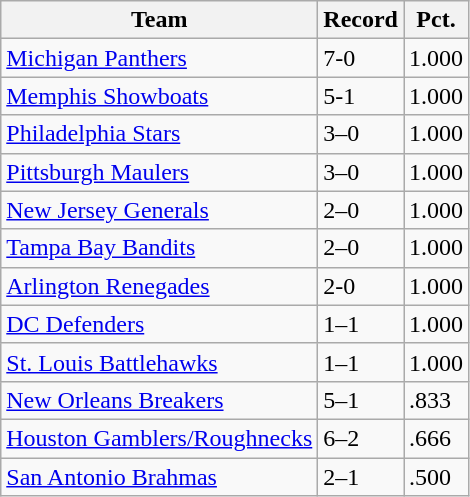<table class="wikitable sortable">
<tr>
<th>Team</th>
<th>Record</th>
<th>Pct.</th>
</tr>
<tr>
<td><a href='#'>Michigan Panthers</a></td>
<td>7-0</td>
<td>1.000</td>
</tr>
<tr>
<td><a href='#'>Memphis Showboats</a></td>
<td>5-1</td>
<td>1.000</td>
</tr>
<tr -bgcolor=lightgray>
<td><a href='#'>Philadelphia Stars</a></td>
<td>3–0</td>
<td>1.000</td>
</tr>
<tr -bgcolor=lightgray>
<td><a href='#'>Pittsburgh Maulers</a></td>
<td>3–0</td>
<td>1.000</td>
</tr>
<tr -bgcolor=lightgray>
<td><a href='#'>New Jersey Generals</a></td>
<td>2–0</td>
<td>1.000</td>
</tr>
<tr -bgcolor=lightgray>
<td><a href='#'>Tampa Bay Bandits</a></td>
<td>2–0</td>
<td>1.000</td>
</tr>
<tr>
<td><a href='#'>Arlington Renegades</a></td>
<td>2-0</td>
<td>1.000</td>
</tr>
<tr>
<td><a href='#'>DC Defenders</a></td>
<td>1–1</td>
<td>1.000</td>
</tr>
<tr>
<td><a href='#'>St. Louis Battlehawks</a></td>
<td>1–1</td>
<td>1.000</td>
</tr>
<tr -bgcolor=lightgray>
<td><a href='#'>New Orleans Breakers</a></td>
<td>5–1</td>
<td>.833</td>
</tr>
<tr>
<td><a href='#'>Houston Gamblers/Roughnecks</a></td>
<td>6–2</td>
<td>.666</td>
</tr>
<tr>
<td><a href='#'>San Antonio Brahmas</a></td>
<td>2–1</td>
<td>.500</td>
</tr>
</table>
